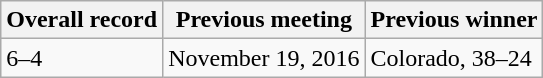<table class="wikitable">
<tr>
<th>Overall record</th>
<th>Previous meeting</th>
<th>Previous winner</th>
</tr>
<tr>
<td>6–4</td>
<td>November 19, 2016</td>
<td>Colorado, 38–24</td>
</tr>
</table>
